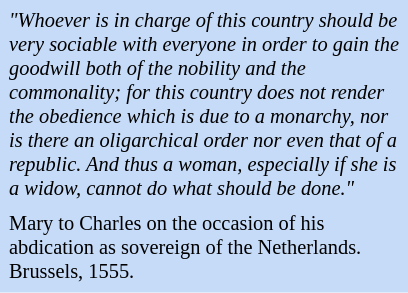<table class="toccolours" style="float: left; margin-left: 0em; margin-right: 1em; font-size: 85%; background:#c6dbf7; color:black; width:20em; max-width:40%" cellspacing="5">
<tr>
<td align="left"><em>"Whoever is in charge of this country should be very sociable with everyone in order to gain the goodwill both of the nobility and the commonality; for this country does not render the obedience which is due to a monarchy, nor is there an oligarchical order nor even that of a republic. And thus a woman, especially if she is a widow, cannot do what should be done."</em></td>
</tr>
<tr>
<td align="left">Mary to Charles on the occasion of his abdication as sovereign of the Netherlands. Brussels, 1555.</td>
</tr>
</table>
